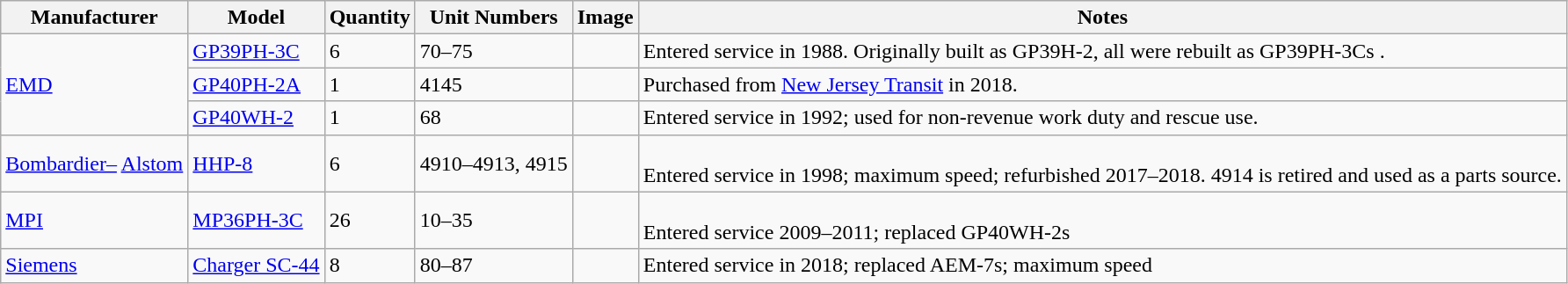<table class="wikitable">
<tr>
<th>Manufacturer</th>
<th>Model</th>
<th>Quantity</th>
<th>Unit Numbers</th>
<th>Image</th>
<th>Notes</th>
</tr>
<tr>
<td rowspan="3"><a href='#'>EMD</a></td>
<td><a href='#'>GP39PH-3C</a></td>
<td>6</td>
<td>70–75</td>
<td></td>
<td>Entered service in 1988. Originally built as GP39H-2, all were rebuilt as GP39PH-3Cs .</td>
</tr>
<tr>
<td><a href='#'>GP40PH-2A</a></td>
<td>1</td>
<td>4145</td>
<td></td>
<td>Purchased from <a href='#'>New Jersey Transit</a> in 2018.</td>
</tr>
<tr>
<td><a href='#'>GP40WH-2</a></td>
<td>1</td>
<td>68</td>
<td></td>
<td>Entered service in 1992; used for non-revenue work duty and rescue use.</td>
</tr>
<tr>
<td><a href='#'>Bombardier–</a> <a href='#'>Alstom</a></td>
<td><a href='#'>HHP-8</a></td>
<td>6</td>
<td>4910–4913, 4915</td>
<td></td>
<td><br>Entered service in 1998;  maximum speed; refurbished 2017–2018.  4914 is retired and used as a parts source.</td>
</tr>
<tr>
<td><a href='#'>MPI</a></td>
<td><a href='#'>MP36PH-3C</a></td>
<td>26</td>
<td>10–35</td>
<td></td>
<td><br>Entered service 2009–2011; replaced GP40WH-2s</td>
</tr>
<tr>
<td><a href='#'>Siemens</a></td>
<td><a href='#'>Charger SC-44</a></td>
<td>8</td>
<td>80–87</td>
<td></td>
<td>Entered service in 2018; replaced AEM-7s;  maximum speed</td>
</tr>
</table>
